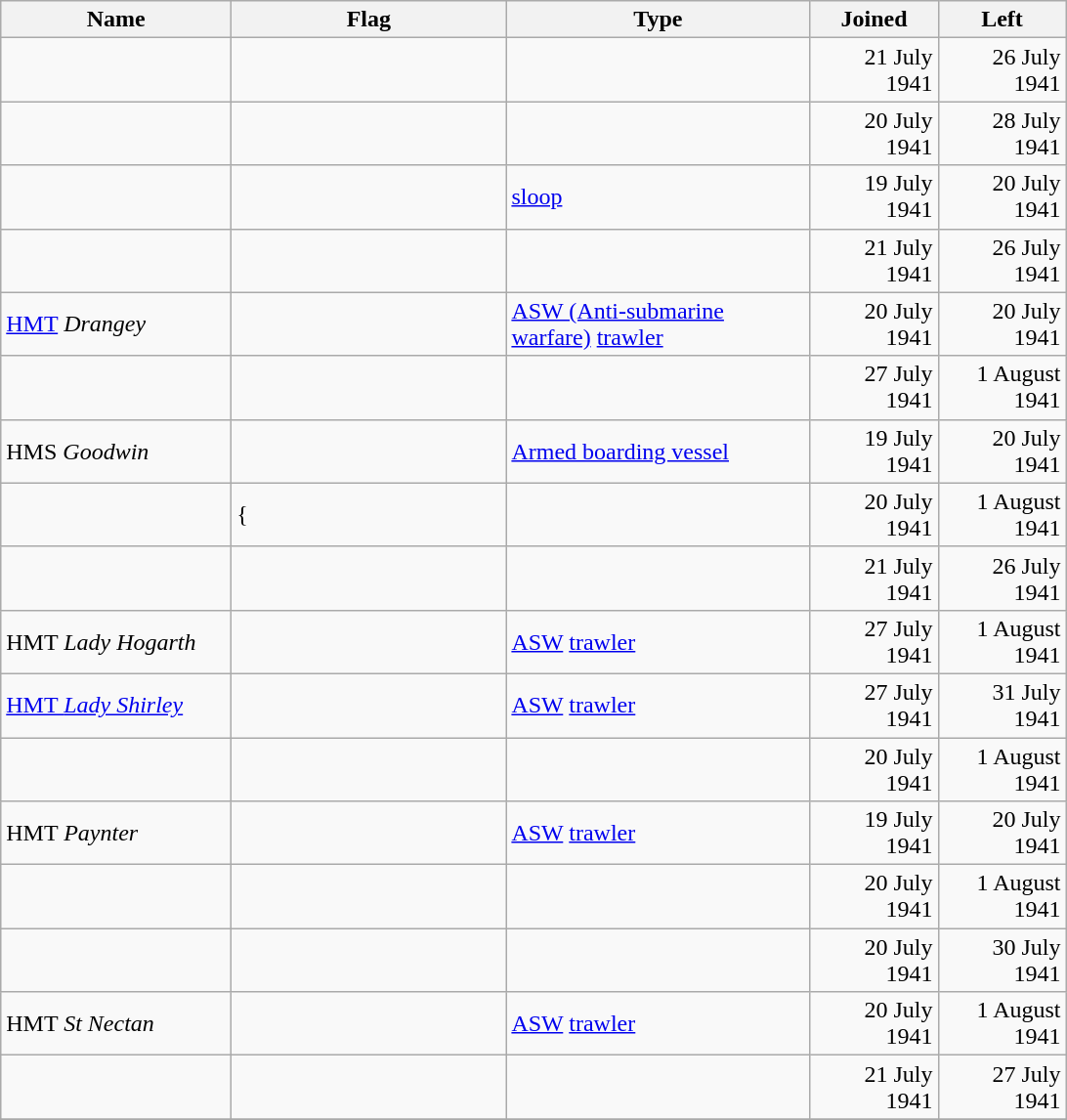<table class="wikitable sortable">
<tr>
<th scope="col" width="150px">Name</th>
<th scope="col" width="180px">Flag</th>
<th width="200px">Type</th>
<th width="80px">Joined</th>
<th width="80px">Left</th>
</tr>
<tr>
<td align="left"></td>
<td align="left"></td>
<td align="left"></td>
<td align="right">21 July 1941</td>
<td align="right">26 July 1941</td>
</tr>
<tr>
<td align="left"></td>
<td align="left"></td>
<td align="left"></td>
<td align="right">20 July 1941</td>
<td align="right">28 July 1941</td>
</tr>
<tr>
<td align="left"></td>
<td align="left"></td>
<td align="left"> <a href='#'>sloop</a></td>
<td align="right">19 July 1941</td>
<td align="right">20 July 1941</td>
</tr>
<tr>
<td align="left"></td>
<td align="left"></td>
<td align="left"></td>
<td align="right">21 July 1941</td>
<td align="right">26 July 1941</td>
</tr>
<tr>
<td align="left"><a href='#'>HMT</a> <em>Drangey</em></td>
<td align="left"></td>
<td align="left"><a href='#'>ASW (Anti-submarine warfare)</a> <a href='#'>trawler</a></td>
<td align="right">20 July 1941</td>
<td align="right">20 July 1941</td>
</tr>
<tr>
<td align="left"></td>
<td align="left"></td>
<td align="left"></td>
<td align="right">27 July 1941</td>
<td align="right">1 August 1941</td>
</tr>
<tr>
<td align="left">HMS <em>Goodwin</em></td>
<td align="left"></td>
<td align="left"><a href='#'>Armed boarding vessel</a></td>
<td align="right">19 July 1941</td>
<td align="right">20 July 1941</td>
</tr>
<tr>
<td align="left"></td>
<td align="left">{</td>
<td align="left"></td>
<td align="right">20 July 1941</td>
<td align="right">1 August 1941</td>
</tr>
<tr>
<td align="left"></td>
<td align="left"></td>
<td align="left"></td>
<td align="right">21 July 1941</td>
<td align="right">26 July 1941</td>
</tr>
<tr>
<td align="left">HMT <em>Lady Hogarth</em></td>
<td align="left"></td>
<td align="left"><a href='#'>ASW</a> <a href='#'>trawler</a></td>
<td align="right">27 July 1941</td>
<td align="right">1 August 1941</td>
</tr>
<tr>
<td align="left"><a href='#'>HMT <em>Lady Shirley</em></a></td>
<td align="left"></td>
<td align="left"><a href='#'>ASW</a> <a href='#'>trawler</a></td>
<td align="right">27 July 1941</td>
<td align="right">31 July 1941</td>
</tr>
<tr>
<td align="left"></td>
<td align="left"></td>
<td align="left"></td>
<td align="right">20 July 1941</td>
<td align="right">1 August 1941</td>
</tr>
<tr>
<td align="left">HMT <em>Paynter</em></td>
<td align="left"></td>
<td align="left"><a href='#'>ASW</a> <a href='#'>trawler</a></td>
<td align="right">19 July 1941</td>
<td align="right">20 July 1941</td>
</tr>
<tr>
<td align="left"></td>
<td align="left"></td>
<td align="left"></td>
<td align="right">20 July 1941</td>
<td align="right">1 August 1941</td>
</tr>
<tr>
<td align="left"></td>
<td align="left"></td>
<td align="left"></td>
<td align="right">20 July 1941</td>
<td align="right">30 July 1941</td>
</tr>
<tr>
<td align="left">HMT <em>St Nectan</em></td>
<td align="left"></td>
<td align="left"><a href='#'>ASW</a> <a href='#'>trawler</a></td>
<td align="right">20 July 1941</td>
<td align="right">1 August 1941</td>
</tr>
<tr>
<td align="left"></td>
<td align="left"></td>
<td align="left"></td>
<td align="right">21 July 1941</td>
<td align="right">27 July 1941</td>
</tr>
<tr>
</tr>
</table>
